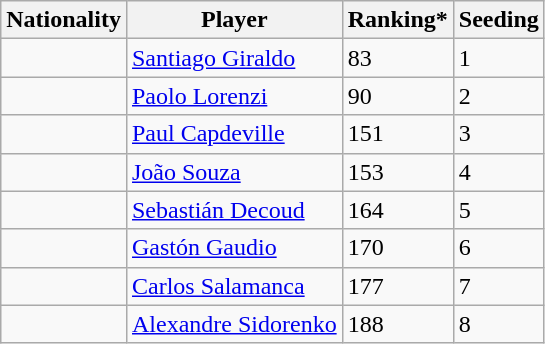<table class="wikitable" border="1">
<tr>
<th>Nationality</th>
<th>Player</th>
<th>Ranking*</th>
<th>Seeding</th>
</tr>
<tr>
<td></td>
<td><a href='#'>Santiago Giraldo</a></td>
<td>83</td>
<td>1</td>
</tr>
<tr>
<td></td>
<td><a href='#'>Paolo Lorenzi</a></td>
<td>90</td>
<td>2</td>
</tr>
<tr>
<td></td>
<td><a href='#'>Paul Capdeville</a></td>
<td>151</td>
<td>3</td>
</tr>
<tr>
<td></td>
<td><a href='#'>João Souza</a></td>
<td>153</td>
<td>4</td>
</tr>
<tr>
<td></td>
<td><a href='#'>Sebastián Decoud</a></td>
<td>164</td>
<td>5</td>
</tr>
<tr>
<td></td>
<td><a href='#'>Gastón Gaudio</a></td>
<td>170</td>
<td>6</td>
</tr>
<tr>
<td></td>
<td><a href='#'>Carlos Salamanca</a></td>
<td>177</td>
<td>7</td>
</tr>
<tr>
<td></td>
<td><a href='#'>Alexandre Sidorenko</a></td>
<td>188</td>
<td>8</td>
</tr>
</table>
